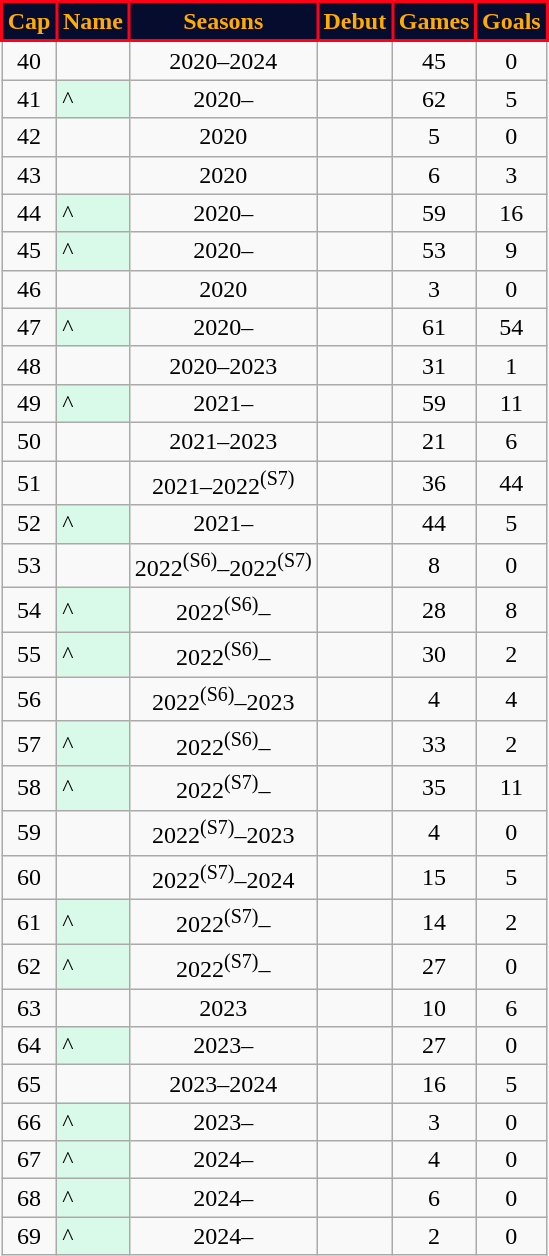<table class="wikitable sortable" style="text-align:center">
<tr>
<th style="background:#060C2E; color: #FFAC00; border: solid #FF0018 2px;">Cap</th>
<th style="background:#060C2E; color: #FFAC00; border: solid #FF0018 2px;">Name</th>
<th style="background:#060C2E; color: #FFAC00; border: solid #FF0018 2px;">Seasons</th>
<th style="background:#060C2E; color: #FFAC00; border: solid #FF0018 2px;">Debut</th>
<th style="background:#060C2E; color: #FFAC00; border: solid #FF0018 2px;">Games</th>
<th style="background:#060C2E; color: #FFAC00; border: solid #FF0018 2px;">Goals</th>
</tr>
<tr>
<td>40</td>
<td align=left></td>
<td>2020–2024</td>
<td></td>
<td>45</td>
<td>0</td>
</tr>
<tr>
<td>41</td>
<td style="text-align:left; background:#d9f9e9">^</td>
<td>2020–</td>
<td></td>
<td>62</td>
<td>5</td>
</tr>
<tr>
<td>42</td>
<td align=left></td>
<td>2020</td>
<td></td>
<td>5</td>
<td>0</td>
</tr>
<tr>
<td>43</td>
<td align=left></td>
<td>2020</td>
<td></td>
<td>6</td>
<td>3</td>
</tr>
<tr>
<td>44</td>
<td style="text-align:left; background:#d9f9e9">^</td>
<td>2020–</td>
<td></td>
<td>59</td>
<td>16</td>
</tr>
<tr>
<td>45</td>
<td style="text-align:left; background:#d9f9e9">^</td>
<td>2020–</td>
<td></td>
<td>53</td>
<td>9</td>
</tr>
<tr>
<td>46</td>
<td align=left></td>
<td>2020</td>
<td></td>
<td>3</td>
<td>0</td>
</tr>
<tr>
<td>47</td>
<td style="text-align:left; background:#d9f9e9">^</td>
<td>2020–</td>
<td></td>
<td>61</td>
<td>54</td>
</tr>
<tr>
<td>48</td>
<td align=left></td>
<td>2020–2023</td>
<td></td>
<td>31</td>
<td>1</td>
</tr>
<tr>
<td>49</td>
<td style="text-align:left; background:#d9f9e9">^</td>
<td>2021–</td>
<td></td>
<td>59</td>
<td>11</td>
</tr>
<tr>
<td>50</td>
<td align=left></td>
<td>2021–2023</td>
<td></td>
<td>21</td>
<td>6</td>
</tr>
<tr>
<td>51</td>
<td align=left></td>
<td>2021–2022<sup>(S7)</sup></td>
<td></td>
<td>36</td>
<td>44</td>
</tr>
<tr>
<td>52</td>
<td style="text-align:left; background:#d9f9e9">^</td>
<td>2021–</td>
<td></td>
<td>44</td>
<td>5</td>
</tr>
<tr>
<td>53</td>
<td align=left></td>
<td>2022<sup>(S6)</sup>–2022<sup>(S7)</sup></td>
<td></td>
<td>8</td>
<td>0</td>
</tr>
<tr>
<td>54</td>
<td style="text-align:left; background:#d9f9e9">^</td>
<td>2022<sup>(S6)</sup>–</td>
<td></td>
<td>28</td>
<td>8</td>
</tr>
<tr>
<td>55</td>
<td style="text-align:left; background:#d9f9e9">^</td>
<td>2022<sup>(S6)</sup>–</td>
<td></td>
<td>30</td>
<td>2</td>
</tr>
<tr>
<td>56</td>
<td align=left></td>
<td>2022<sup>(S6)</sup>–2023</td>
<td></td>
<td>4</td>
<td>4</td>
</tr>
<tr>
<td>57</td>
<td style="text-align:left; background:#d9f9e9">^</td>
<td>2022<sup>(S6)</sup>–</td>
<td></td>
<td>33</td>
<td>2</td>
</tr>
<tr>
<td>58</td>
<td style="text-align:left; background:#d9f9e9">^</td>
<td>2022<sup>(S7)</sup>–</td>
<td></td>
<td>35</td>
<td>11</td>
</tr>
<tr>
<td>59</td>
<td align=left></td>
<td>2022<sup>(S7)</sup>–2023</td>
<td></td>
<td>4</td>
<td>0</td>
</tr>
<tr>
<td>60</td>
<td align=left></td>
<td>2022<sup>(S7)</sup>–2024</td>
<td></td>
<td>15</td>
<td>5</td>
</tr>
<tr>
<td>61</td>
<td style="text-align:left; background:#d9f9e9">^</td>
<td>2022<sup>(S7)</sup>–</td>
<td></td>
<td>14</td>
<td>2</td>
</tr>
<tr>
<td>62</td>
<td style="text-align:left; background:#d9f9e9">^</td>
<td>2022<sup>(S7)</sup>–</td>
<td></td>
<td>27</td>
<td>0</td>
</tr>
<tr>
<td>63</td>
<td align=left></td>
<td>2023</td>
<td></td>
<td>10</td>
<td>6</td>
</tr>
<tr>
<td>64</td>
<td style="text-align:left; background:#d9f9e9">^</td>
<td>2023–</td>
<td></td>
<td>27</td>
<td>0</td>
</tr>
<tr>
<td>65</td>
<td align=left></td>
<td>2023–2024</td>
<td></td>
<td>16</td>
<td>5</td>
</tr>
<tr>
<td>66</td>
<td style="text-align:left; background:#d9f9e9">^</td>
<td>2023–</td>
<td></td>
<td>3</td>
<td>0</td>
</tr>
<tr>
<td>67</td>
<td style="text-align:left; background:#d9f9e9">^</td>
<td>2024–</td>
<td></td>
<td>4</td>
<td>0</td>
</tr>
<tr>
<td>68</td>
<td style="text-align:left; background:#d9f9e9">^</td>
<td>2024–</td>
<td></td>
<td>6</td>
<td>0</td>
</tr>
<tr>
<td>69</td>
<td style="text-align:left; background:#d9f9e9">^</td>
<td>2024–</td>
<td></td>
<td>2</td>
<td>0</td>
</tr>
</table>
